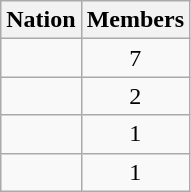<table | class="wikitable sortable">
<tr>
<th>Nation</th>
<th>Members</th>
</tr>
<tr>
<td align=left></td>
<td align=center>7</td>
</tr>
<tr>
<td align=left></td>
<td align=center>2</td>
</tr>
<tr>
<td align=left></td>
<td align=center>1</td>
</tr>
<tr>
<td align=left></td>
<td align=center>1</td>
</tr>
</table>
